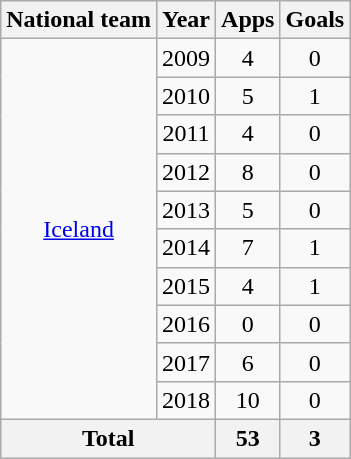<table class="wikitable" style="text-align:center">
<tr>
<th>National team</th>
<th>Year</th>
<th>Apps</th>
<th>Goals</th>
</tr>
<tr>
<td rowspan="10"><a href='#'>Iceland</a></td>
<td>2009</td>
<td>4</td>
<td>0</td>
</tr>
<tr>
<td>2010</td>
<td>5</td>
<td>1</td>
</tr>
<tr>
<td>2011</td>
<td>4</td>
<td>0</td>
</tr>
<tr>
<td>2012</td>
<td>8</td>
<td>0</td>
</tr>
<tr>
<td>2013</td>
<td>5</td>
<td>0</td>
</tr>
<tr>
<td>2014</td>
<td>7</td>
<td>1</td>
</tr>
<tr>
<td>2015</td>
<td>4</td>
<td>1</td>
</tr>
<tr>
<td>2016</td>
<td>0</td>
<td>0</td>
</tr>
<tr>
<td>2017</td>
<td>6</td>
<td>0</td>
</tr>
<tr>
<td>2018</td>
<td>10</td>
<td>0</td>
</tr>
<tr>
<th colspan="2">Total</th>
<th>53</th>
<th>3</th>
</tr>
</table>
